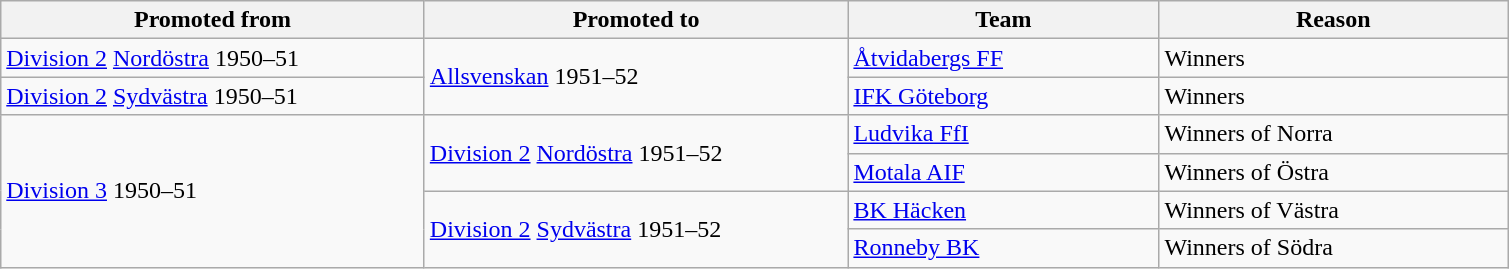<table class="wikitable" style="text-align: left;">
<tr>
<th style="width: 275px;">Promoted from</th>
<th style="width: 275px;">Promoted to</th>
<th style="width: 200px;">Team</th>
<th style="width: 225px;">Reason</th>
</tr>
<tr>
<td><a href='#'>Division 2</a> <a href='#'>Nordöstra</a> 1950–51</td>
<td rowspan=2><a href='#'>Allsvenskan</a> 1951–52</td>
<td><a href='#'>Åtvidabergs FF</a></td>
<td>Winners</td>
</tr>
<tr>
<td><a href='#'>Division 2</a> <a href='#'>Sydvästra</a> 1950–51</td>
<td><a href='#'>IFK Göteborg</a></td>
<td>Winners</td>
</tr>
<tr>
<td rowspan=4><a href='#'>Division 3</a> 1950–51</td>
<td rowspan=2><a href='#'>Division 2</a> <a href='#'>Nordöstra</a> 1951–52</td>
<td><a href='#'>Ludvika FfI</a></td>
<td>Winners of Norra</td>
</tr>
<tr>
<td><a href='#'>Motala AIF</a></td>
<td>Winners of Östra</td>
</tr>
<tr>
<td rowspan=2><a href='#'>Division 2</a> <a href='#'>Sydvästra</a> 1951–52</td>
<td><a href='#'>BK Häcken</a></td>
<td>Winners of Västra</td>
</tr>
<tr>
<td><a href='#'>Ronneby BK</a></td>
<td>Winners of Södra</td>
</tr>
</table>
